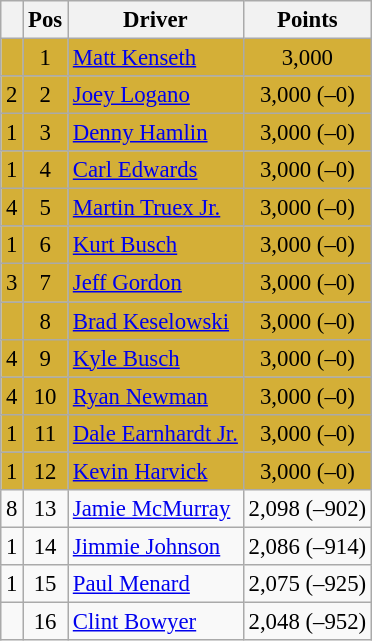<table class="wikitable" style="font-size: 95%;">
<tr>
<th></th>
<th>Pos</th>
<th>Driver</th>
<th>Points</th>
</tr>
<tr style="background:#D4AF37;">
<td align="left"></td>
<td style="text-align:center;">1</td>
<td><a href='#'>Matt Kenseth</a></td>
<td style="text-align:center;">3,000</td>
</tr>
<tr style="background:#D4AF37;">
<td align="left"> 2</td>
<td style="text-align:center;">2</td>
<td><a href='#'>Joey Logano</a></td>
<td style="text-align:center;">3,000 (–0)</td>
</tr>
<tr style="background:#D4AF37;">
<td align="left"> 1</td>
<td style="text-align:center;">3</td>
<td><a href='#'>Denny Hamlin</a></td>
<td style="text-align:center;">3,000 (–0)</td>
</tr>
<tr style="background:#D4AF37;">
<td align="left"> 1</td>
<td style="text-align:center;">4</td>
<td><a href='#'>Carl Edwards</a></td>
<td style="text-align:center;">3,000 (–0)</td>
</tr>
<tr style="background:#D4AF37;">
<td align="left"> 4</td>
<td style="text-align:center;">5</td>
<td><a href='#'>Martin Truex Jr.</a></td>
<td style="text-align:center;">3,000 (–0)</td>
</tr>
<tr style="background:#D4AF37;">
<td align="left"> 1</td>
<td style="text-align:center;">6</td>
<td><a href='#'>Kurt Busch</a></td>
<td style="text-align:center;">3,000 (–0)</td>
</tr>
<tr style="background:#D4AF37;">
<td align="left"> 3</td>
<td style="text-align:center;">7</td>
<td><a href='#'>Jeff Gordon</a></td>
<td style="text-align:center;">3,000 (–0)</td>
</tr>
<tr style="background:#D4AF37;">
<td align="left"></td>
<td style="text-align:center;">8</td>
<td><a href='#'>Brad Keselowski</a></td>
<td style="text-align:center;">3,000 (–0)</td>
</tr>
<tr style="background:#D4AF37;">
<td align="left"> 4</td>
<td style="text-align:center;">9</td>
<td><a href='#'>Kyle Busch</a></td>
<td style="text-align:center;">3,000 (–0)</td>
</tr>
<tr style="background:#D4AF37;">
<td align="left"> 4</td>
<td style="text-align:center;">10</td>
<td><a href='#'>Ryan Newman</a></td>
<td style="text-align:center;">3,000 (–0)</td>
</tr>
<tr style="background:#D4AF37;">
<td align="left"> 1</td>
<td style="text-align:center;">11</td>
<td><a href='#'>Dale Earnhardt Jr.</a></td>
<td style="text-align:center;">3,000 (–0)</td>
</tr>
<tr style="background:#D4AF37;">
<td align="left"> 1</td>
<td style="text-align:center;">12</td>
<td><a href='#'>Kevin Harvick</a></td>
<td style="text-align:center;">3,000 (–0)</td>
</tr>
<tr>
<td align="left"> 8</td>
<td style="text-align:center;">13</td>
<td><a href='#'>Jamie McMurray</a></td>
<td style="text-align:center;">2,098 (–902)</td>
</tr>
<tr>
<td align="left"> 1</td>
<td style="text-align:center;">14</td>
<td><a href='#'>Jimmie Johnson</a></td>
<td style="text-align:center;">2,086 (–914)</td>
</tr>
<tr>
<td align="left"> 1</td>
<td style="text-align:center;">15</td>
<td><a href='#'>Paul Menard</a></td>
<td style="text-align:center;">2,075 (–925)</td>
</tr>
<tr>
<td align="left"></td>
<td style="text-align:center;">16</td>
<td><a href='#'>Clint Bowyer</a></td>
<td style="text-align:center;">2,048 (–952)</td>
</tr>
</table>
